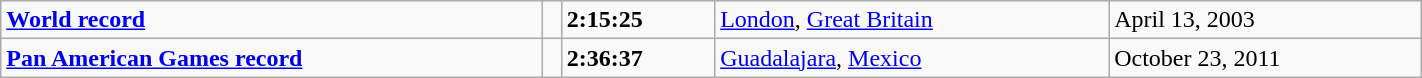<table class="wikitable" width=75%>
<tr>
<td><strong><a href='#'>World record</a></strong></td>
<td></td>
<td><strong>2:15:25</strong></td>
<td><a href='#'>London</a>, <a href='#'>Great Britain</a></td>
<td>April 13, 2003</td>
</tr>
<tr>
<td><strong><a href='#'>Pan American Games record</a></strong></td>
<td></td>
<td><strong>2:36:37</strong></td>
<td><a href='#'>Guadalajara</a>, <a href='#'>Mexico</a></td>
<td>October 23, 2011</td>
</tr>
</table>
